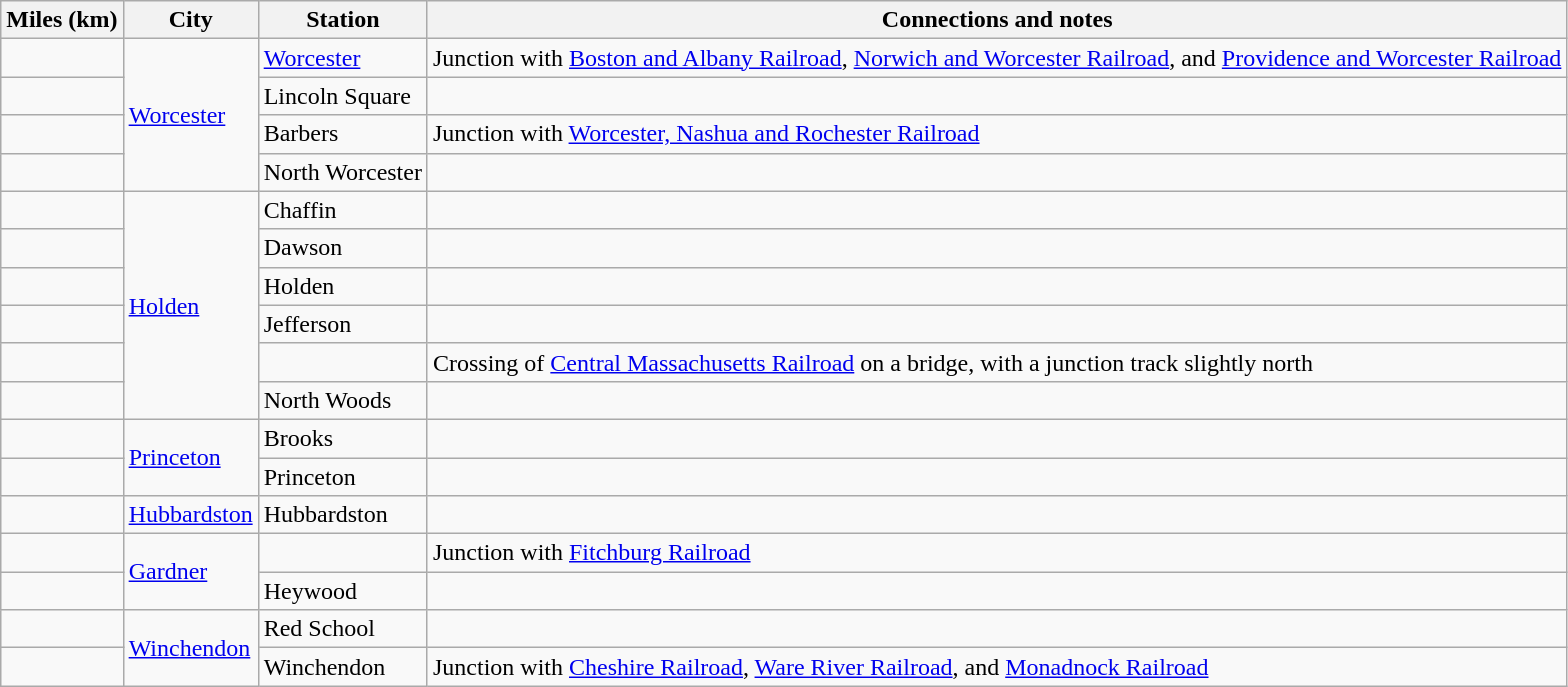<table class="wikitable">
<tr>
<th>Miles (km)</th>
<th>City</th>
<th>Station</th>
<th>Connections and notes</th>
</tr>
<tr>
<td></td>
<td rowspan=4><a href='#'>Worcester</a></td>
<td><a href='#'>Worcester</a></td>
<td>Junction with <a href='#'>Boston and Albany Railroad</a>, <a href='#'>Norwich and Worcester Railroad</a>, and <a href='#'>Providence and Worcester Railroad</a></td>
</tr>
<tr>
<td></td>
<td>Lincoln Square</td>
<td></td>
</tr>
<tr>
<td></td>
<td>Barbers</td>
<td>Junction with <a href='#'>Worcester, Nashua and Rochester Railroad</a></td>
</tr>
<tr>
<td></td>
<td>North Worcester</td>
<td></td>
</tr>
<tr>
<td></td>
<td rowspan=6><a href='#'>Holden</a></td>
<td>Chaffin</td>
<td></td>
</tr>
<tr>
<td></td>
<td>Dawson</td>
<td></td>
</tr>
<tr>
<td></td>
<td>Holden</td>
<td></td>
</tr>
<tr>
<td></td>
<td>Jefferson</td>
<td></td>
</tr>
<tr>
<td></td>
<td></td>
<td>Crossing of <a href='#'>Central Massachusetts Railroad</a> on a bridge, with a junction track slightly north</td>
</tr>
<tr>
<td></td>
<td>North Woods</td>
<td></td>
</tr>
<tr>
<td></td>
<td rowspan=2><a href='#'>Princeton</a></td>
<td>Brooks</td>
<td></td>
</tr>
<tr>
<td></td>
<td>Princeton</td>
<td></td>
</tr>
<tr>
<td></td>
<td><a href='#'>Hubbardston</a></td>
<td>Hubbardston</td>
<td></td>
</tr>
<tr>
<td></td>
<td rowspan=2><a href='#'>Gardner</a></td>
<td></td>
<td>Junction with <a href='#'>Fitchburg Railroad</a></td>
</tr>
<tr>
<td></td>
<td>Heywood</td>
<td></td>
</tr>
<tr>
<td></td>
<td rowspan=2><a href='#'>Winchendon</a></td>
<td>Red School</td>
<td></td>
</tr>
<tr>
<td></td>
<td>Winchendon</td>
<td>Junction with <a href='#'>Cheshire Railroad</a>, <a href='#'>Ware River Railroad</a>, and <a href='#'>Monadnock Railroad</a></td>
</tr>
</table>
